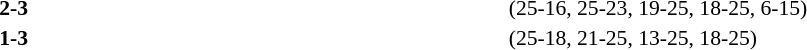<table width=100% cellspacing=1>
<tr>
<th width=20%></th>
<th width=12%></th>
<th width=20%></th>
<th width=33%></th>
<td></td>
</tr>
<tr style=font-size:90%>
<td align=right></td>
<td align=center><strong>2-3</strong></td>
<td></td>
<td>(25-16, 25-23, 19-25, 18-25, 6-15)</td>
<td></td>
</tr>
<tr style=font-size:90%>
<td align=right></td>
<td align=center><strong>1-3</strong></td>
<td></td>
<td>(25-18, 21-25, 13-25, 18-25)</td>
</tr>
</table>
